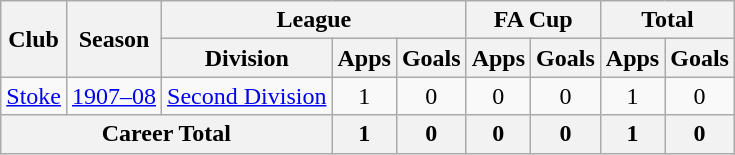<table class="wikitable" style="text-align: center;">
<tr>
<th rowspan="2">Club</th>
<th rowspan="2">Season</th>
<th colspan="3">League</th>
<th colspan="2">FA Cup</th>
<th colspan="2">Total</th>
</tr>
<tr>
<th>Division</th>
<th>Apps</th>
<th>Goals</th>
<th>Apps</th>
<th>Goals</th>
<th>Apps</th>
<th>Goals</th>
</tr>
<tr>
<td><a href='#'>Stoke</a></td>
<td><a href='#'>1907–08</a></td>
<td><a href='#'>Second Division</a></td>
<td>1</td>
<td>0</td>
<td>0</td>
<td>0</td>
<td>1</td>
<td>0</td>
</tr>
<tr>
<th colspan="3">Career Total</th>
<th>1</th>
<th>0</th>
<th>0</th>
<th>0</th>
<th>1</th>
<th>0</th>
</tr>
</table>
